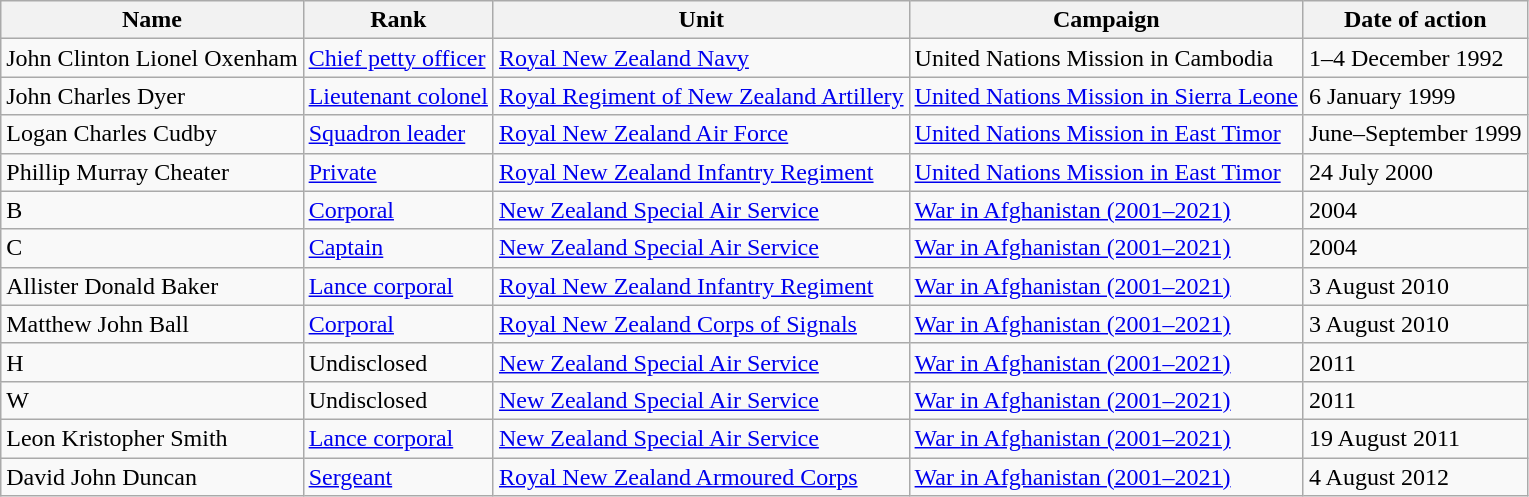<table class="wikitable sortable">
<tr>
<th>Name</th>
<th>Rank</th>
<th>Unit</th>
<th>Campaign</th>
<th>Date of action</th>
</tr>
<tr>
<td data-sort-value="Oxenham, John Clinton Lionel">John Clinton Lionel Oxenham</td>
<td data-sort-value="6"><a href='#'>Chief petty officer</a></td>
<td><a href='#'>Royal New Zealand Navy</a></td>
<td>United Nations Mission in Cambodia</td>
<td data-sort-value="1992-12-01">1–4 December 1992</td>
</tr>
<tr>
<td data-sort-value="Dyer, John Charles">John Charles Dyer</td>
<td data-sort-value="14"><a href='#'>Lieutenant colonel</a></td>
<td><a href='#'>Royal Regiment of New Zealand Artillery</a></td>
<td><a href='#'>United Nations Mission in Sierra Leone</a></td>
<td data-sort-value="1999-01-06">6 January 1999</td>
</tr>
<tr>
<td data-sort-value="Cudby, Logan Charles">Logan Charles Cudby</td>
<td data-sort-value="13"><a href='#'>Squadron leader</a></td>
<td><a href='#'>Royal New Zealand Air Force</a></td>
<td><a href='#'>United Nations Mission in East Timor</a></td>
<td data-sort-value="1999-06-01">June–September 1999</td>
</tr>
<tr>
<td data-sort-value="Cheater, Phillip Murray">Phillip Murray Cheater</td>
<td data-sort-value="1"><a href='#'>Private</a></td>
<td><a href='#'>Royal New Zealand Infantry Regiment</a></td>
<td><a href='#'>United Nations Mission in East Timor</a></td>
<td data-sort-value="2000-06-24">24 July 2000</td>
</tr>
<tr>
<td>B</td>
<td data-sort-value="4"><a href='#'>Corporal</a></td>
<td><a href='#'>New Zealand Special Air Service</a></td>
<td><a href='#'>War in Afghanistan (2001–2021)</a></td>
<td data-sort-value="2004-01-01">2004</td>
</tr>
<tr>
<td>C</td>
<td data-sort-value="12"><a href='#'>Captain</a></td>
<td><a href='#'>New Zealand Special Air Service</a></td>
<td><a href='#'>War in Afghanistan (2001–2021)</a></td>
<td data-sort-value="2004-01-01">2004</td>
</tr>
<tr>
<td data-sort-value="Baker, Allister Donald">Allister Donald Baker</td>
<td data-sort-value="3"><a href='#'>Lance corporal</a></td>
<td><a href='#'>Royal New Zealand Infantry Regiment</a></td>
<td><a href='#'>War in Afghanistan (2001–2021)</a></td>
<td data-sort-value="2010-08-03">3 August 2010</td>
</tr>
<tr>
<td data-sort-value="Ball, Matthew John">Matthew John Ball</td>
<td data-sort-value="4"><a href='#'>Corporal</a></td>
<td><a href='#'>Royal New Zealand Corps of Signals</a></td>
<td><a href='#'>War in Afghanistan (2001–2021)</a></td>
<td data-sort-value="2010-08-03">3 August 2010</td>
</tr>
<tr>
<td>H</td>
<td data-sort-value="0">Undisclosed</td>
<td><a href='#'>New Zealand Special Air Service</a></td>
<td><a href='#'>War in Afghanistan (2001–2021)</a></td>
<td data-sort-value="2011-01-01">2011</td>
</tr>
<tr>
<td>W</td>
<td data-sort-value="0">Undisclosed</td>
<td><a href='#'>New Zealand Special Air Service</a></td>
<td><a href='#'>War in Afghanistan (2001–2021)</a></td>
<td data-sort-value="2011-01-01">2011</td>
</tr>
<tr>
<td data-sort-value="Smith, Leon Kristopher">Leon Kristopher Smith</td>
<td data-sort-value="3"><a href='#'>Lance corporal</a></td>
<td><a href='#'>New Zealand Special Air Service</a></td>
<td><a href='#'>War in Afghanistan (2001–2021)</a></td>
<td data-sort-value="2011-08-19">19 August 2011</td>
</tr>
<tr>
<td data-sort-value="Duncan, David John">David John Duncan</td>
<td data-sort-value="5"><a href='#'>Sergeant</a></td>
<td><a href='#'>Royal New Zealand Armoured Corps</a></td>
<td><a href='#'>War in Afghanistan (2001–2021)</a></td>
<td data-sort-value="2012-08-04">4 August 2012</td>
</tr>
</table>
